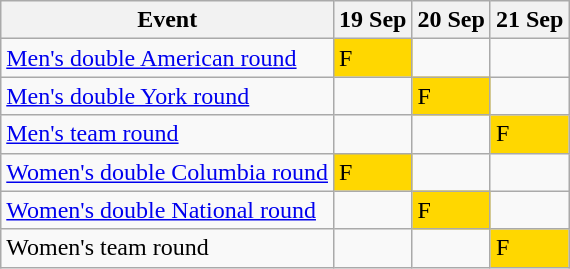<table class="wikitable olympic-schedule">
<tr>
<th>Event</th>
<th>19 Sep</th>
<th>20 Sep</th>
<th>21 Sep</th>
</tr>
<tr>
<td class="event"><a href='#'>Men's double American round</a></td>
<td bgcolor="gold" class="finals">F</td>
<td></td>
<td></td>
</tr>
<tr>
<td class="event"><a href='#'>Men's double York round</a></td>
<td></td>
<td bgcolor="gold" class="finals">F</td>
<td></td>
</tr>
<tr>
<td class="event"><a href='#'>Men's team round</a></td>
<td></td>
<td></td>
<td bgcolor="gold" class="finals">F</td>
</tr>
<tr>
<td class="event"><a href='#'>Women's double Columbia round</a></td>
<td bgcolor="gold" class="finals">F</td>
<td></td>
<td></td>
</tr>
<tr>
<td class="event"><a href='#'>Women's double National round</a></td>
<td></td>
<td bgcolor="gold" class="finals">F</td>
<td></td>
</tr>
<tr>
<td class="event">Women's team round</td>
<td></td>
<td></td>
<td bgcolor="gold" class="finals">F</td>
</tr>
</table>
